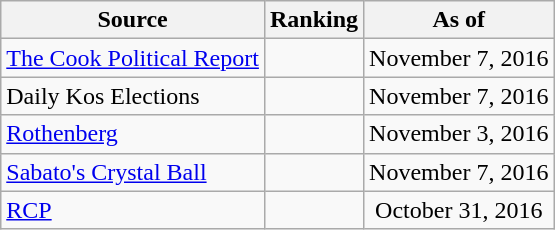<table class="wikitable" style="text-align:center">
<tr>
<th>Source</th>
<th>Ranking</th>
<th>As of</th>
</tr>
<tr>
<td align=left><a href='#'>The Cook Political Report</a></td>
<td></td>
<td>November 7, 2016</td>
</tr>
<tr>
<td align=left>Daily Kos Elections</td>
<td></td>
<td>November 7, 2016</td>
</tr>
<tr>
<td align=left><a href='#'>Rothenberg</a></td>
<td></td>
<td>November 3, 2016</td>
</tr>
<tr>
<td align=left><a href='#'>Sabato's Crystal Ball</a></td>
<td></td>
<td>November 7, 2016</td>
</tr>
<tr>
<td align="left"><a href='#'>RCP</a></td>
<td></td>
<td>October 31, 2016</td>
</tr>
</table>
